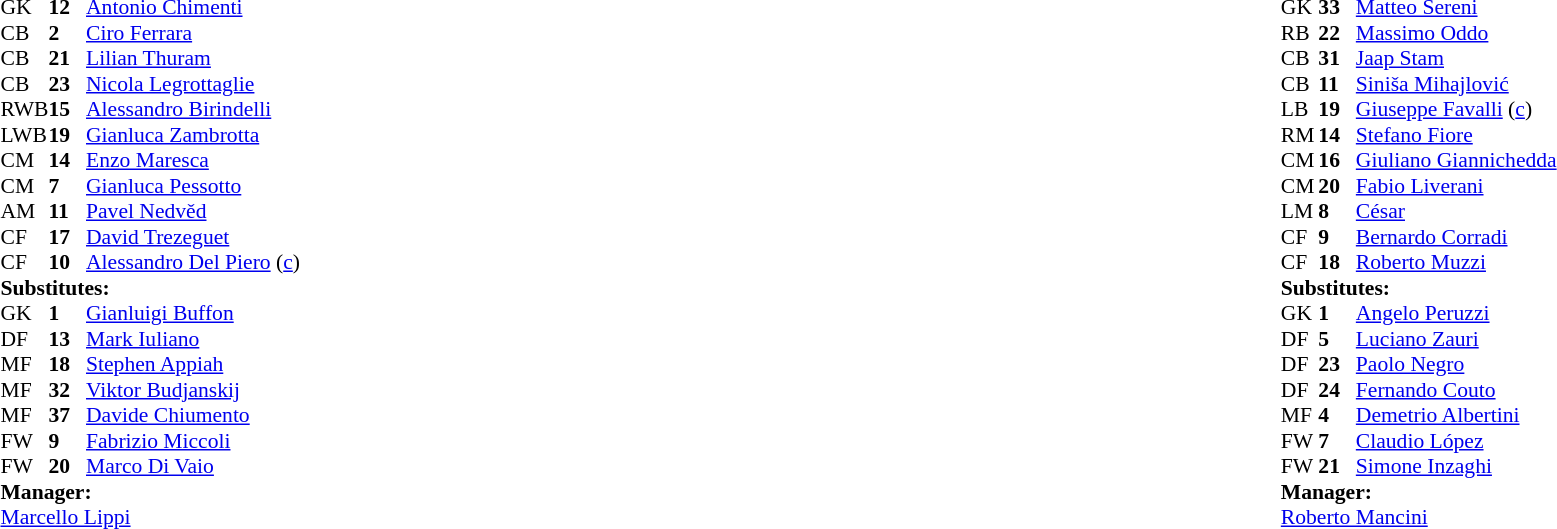<table width="100%">
<tr>
<td valign="top" width="50%"><br><table style="font-size: 90%" cellspacing="0" cellpadding="0">
<tr>
<td colspan="4"></td>
</tr>
<tr>
<th width="25"></th>
<th width="25"></th>
</tr>
<tr>
<td>GK</td>
<td><strong>12</strong></td>
<td> <a href='#'>Antonio Chimenti</a></td>
</tr>
<tr>
<td>CB</td>
<td><strong>2</strong></td>
<td> <a href='#'>Ciro Ferrara</a></td>
</tr>
<tr>
<td>CB</td>
<td><strong>21</strong></td>
<td> <a href='#'>Lilian Thuram</a></td>
</tr>
<tr>
<td>CB</td>
<td><strong>23</strong></td>
<td> <a href='#'>Nicola Legrottaglie</a></td>
</tr>
<tr>
<td>RWB</td>
<td><strong>15</strong></td>
<td> <a href='#'>Alessandro Birindelli</a></td>
<td></td>
</tr>
<tr>
<td>LWB</td>
<td><strong>19</strong></td>
<td> <a href='#'>Gianluca Zambrotta</a></td>
</tr>
<tr>
<td>CM</td>
<td><strong>14</strong></td>
<td> <a href='#'>Enzo Maresca</a></td>
<td></td>
<td></td>
</tr>
<tr>
<td>CM</td>
<td><strong>7</strong></td>
<td><a href='#'>Gianluca Pessotto</a></td>
<td></td>
<td></td>
</tr>
<tr>
<td>AM</td>
<td><strong>11</strong></td>
<td> <a href='#'>Pavel Nedvěd</a></td>
</tr>
<tr>
<td>CF</td>
<td><strong>17</strong></td>
<td> <a href='#'>David Trezeguet</a></td>
</tr>
<tr>
<td>CF</td>
<td><strong>10</strong></td>
<td> <a href='#'>Alessandro Del Piero</a> (<a href='#'>c</a>)</td>
<td></td>
<td></td>
</tr>
<tr>
<td colspan=3><strong>Substitutes:</strong></td>
</tr>
<tr>
<td>GK</td>
<td><strong>1</strong></td>
<td> <a href='#'>Gianluigi Buffon</a></td>
</tr>
<tr>
<td>DF</td>
<td><strong>13</strong></td>
<td> <a href='#'>Mark Iuliano</a></td>
</tr>
<tr>
<td>MF</td>
<td><strong>18</strong></td>
<td> <a href='#'>Stephen Appiah</a></td>
<td></td>
<td></td>
</tr>
<tr>
<td>MF</td>
<td><strong>32</strong></td>
<td> <a href='#'>Viktor Budjanskij</a></td>
</tr>
<tr>
<td>MF</td>
<td><strong>37</strong></td>
<td> <a href='#'>Davide Chiumento</a></td>
</tr>
<tr>
<td>FW</td>
<td><strong>9</strong></td>
<td> <a href='#'>Fabrizio Miccoli</a></td>
<td></td>
<td></td>
</tr>
<tr>
<td>FW</td>
<td><strong>20</strong></td>
<td> <a href='#'>Marco Di Vaio</a></td>
<td></td>
<td></td>
</tr>
<tr>
<td colspan=3><strong>Manager:</strong></td>
</tr>
<tr>
<td colspan="4"> <a href='#'>Marcello Lippi</a></td>
</tr>
<tr>
</tr>
</table>
</td>
<td valign="top"></td>
<td valign="top" width="50%"><br><table style="font-size: 90%" cellspacing="0" cellpadding="0" align="center">
<tr>
<td colspan="4"></td>
</tr>
<tr>
<th width="25"></th>
<th width="25"></th>
</tr>
<tr>
<td>GK</td>
<td><strong>33</strong></td>
<td> <a href='#'>Matteo Sereni</a></td>
</tr>
<tr>
<td>RB</td>
<td><strong>22</strong></td>
<td> <a href='#'>Massimo Oddo</a></td>
</tr>
<tr>
<td>CB</td>
<td><strong>31</strong></td>
<td> <a href='#'>Jaap Stam</a></td>
</tr>
<tr>
<td>CB</td>
<td><strong>11</strong></td>
<td> <a href='#'>Siniša Mihajlović</a></td>
</tr>
<tr>
<td>LB</td>
<td><strong>19</strong></td>
<td> <a href='#'>Giuseppe Favalli</a> (<a href='#'>c</a>)</td>
<td></td>
</tr>
<tr>
<td>RM</td>
<td><strong>14</strong></td>
<td> <a href='#'>Stefano Fiore</a></td>
</tr>
<tr>
<td>CM</td>
<td><strong>16</strong></td>
<td> <a href='#'>Giuliano Giannichedda</a></td>
<td></td>
</tr>
<tr>
<td>CM</td>
<td><strong>20</strong></td>
<td> <a href='#'>Fabio Liverani</a></td>
<td></td>
<td></td>
</tr>
<tr>
<td>LM</td>
<td><strong>8</strong></td>
<td> <a href='#'>César</a></td>
</tr>
<tr>
<td>CF</td>
<td><strong>9</strong></td>
<td> <a href='#'>Bernardo Corradi</a></td>
<td></td>
<td></td>
</tr>
<tr>
<td>CF</td>
<td><strong>18</strong></td>
<td> <a href='#'>Roberto Muzzi</a></td>
<td></td>
<td></td>
</tr>
<tr>
<td colspan=3><strong>Substitutes:</strong></td>
</tr>
<tr>
<td>GK</td>
<td><strong>1</strong></td>
<td> <a href='#'>Angelo Peruzzi</a></td>
</tr>
<tr>
<td>DF</td>
<td><strong>5</strong></td>
<td> <a href='#'>Luciano Zauri</a></td>
</tr>
<tr>
<td>DF</td>
<td><strong>23</strong></td>
<td> <a href='#'>Paolo Negro</a></td>
<td></td>
<td></td>
</tr>
<tr>
<td>DF</td>
<td><strong>24</strong></td>
<td> <a href='#'>Fernando Couto</a></td>
</tr>
<tr>
<td>MF</td>
<td><strong>4</strong></td>
<td> <a href='#'>Demetrio Albertini</a></td>
<td></td>
<td></td>
</tr>
<tr>
<td>FW</td>
<td><strong>7</strong></td>
<td> <a href='#'>Claudio López</a></td>
</tr>
<tr>
<td>FW</td>
<td><strong>21</strong></td>
<td> <a href='#'>Simone Inzaghi</a></td>
<td></td>
<td></td>
</tr>
<tr>
<td colspan=3><strong>Manager:</strong></td>
</tr>
<tr>
<td colspan="4"> <a href='#'>Roberto Mancini</a></td>
</tr>
</table>
</td>
</tr>
</table>
